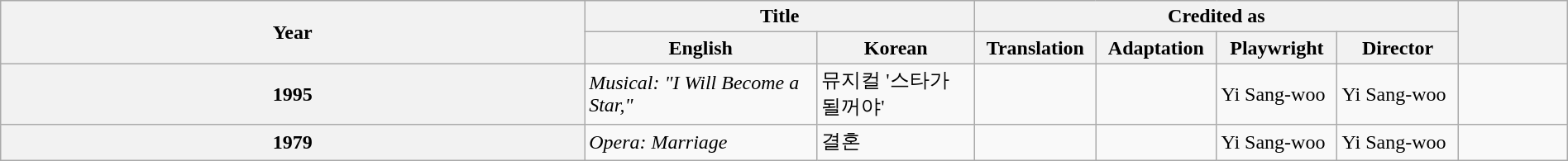<table class="wikitable plainrowheaders sortable" style="clear:none; font-size:100%; padding:0 auto; margin:auto ; width:100%">
<tr>
<th rowspan="2" scope="col" width="auto">Year</th>
<th colspan="2" scope="col">Title</th>
<th colspan="4" scope="col">Credited as</th>
<th rowspan="2" scope="col" class="unsortable"></th>
</tr>
<tr>
<th width="180">English</th>
<th width="120">Korean</th>
<th width="90" class="unsortable">Translation</th>
<th width="90" class="unsortable">Adaptation</th>
<th width="90" class="unsortable">Playwright</th>
<th width="90" class="unsortable">Director</th>
</tr>
<tr>
<th scope="row">1995</th>
<td><em>Musical: "I Will Become a Star,"</em></td>
<td>뮤지컬 '스타가 될꺼야'</td>
<td></td>
<td></td>
<td>Yi Sang-woo</td>
<td>Yi Sang-woo</td>
<td></td>
</tr>
<tr>
<th scope="row">1979</th>
<td><em>Opera: Marriage</em></td>
<td>결혼</td>
<td></td>
<td></td>
<td>Yi Sang-woo</td>
<td>Yi Sang-woo</td>
<td></td>
</tr>
</table>
